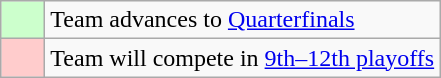<table class="wikitable">
<tr>
<td style="background: #ccffcc; width:22px;"></td>
<td>Team advances to <a href='#'>Quarterfinals</a></td>
</tr>
<tr>
<td style="background: #ffcccc;"></td>
<td>Team will compete in <a href='#'>9th–12th playoffs</a></td>
</tr>
</table>
